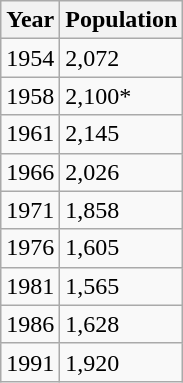<table class="wikitable">
<tr>
<th>Year</th>
<th>Population</th>
</tr>
<tr>
<td>1954</td>
<td>2,072</td>
</tr>
<tr>
<td>1958</td>
<td>2,100*</td>
</tr>
<tr>
<td>1961</td>
<td>2,145</td>
</tr>
<tr>
<td>1966</td>
<td>2,026</td>
</tr>
<tr>
<td>1971</td>
<td>1,858</td>
</tr>
<tr>
<td>1976</td>
<td>1,605</td>
</tr>
<tr>
<td>1981</td>
<td>1,565</td>
</tr>
<tr>
<td>1986</td>
<td>1,628</td>
</tr>
<tr>
<td>1991</td>
<td>1,920</td>
</tr>
</table>
